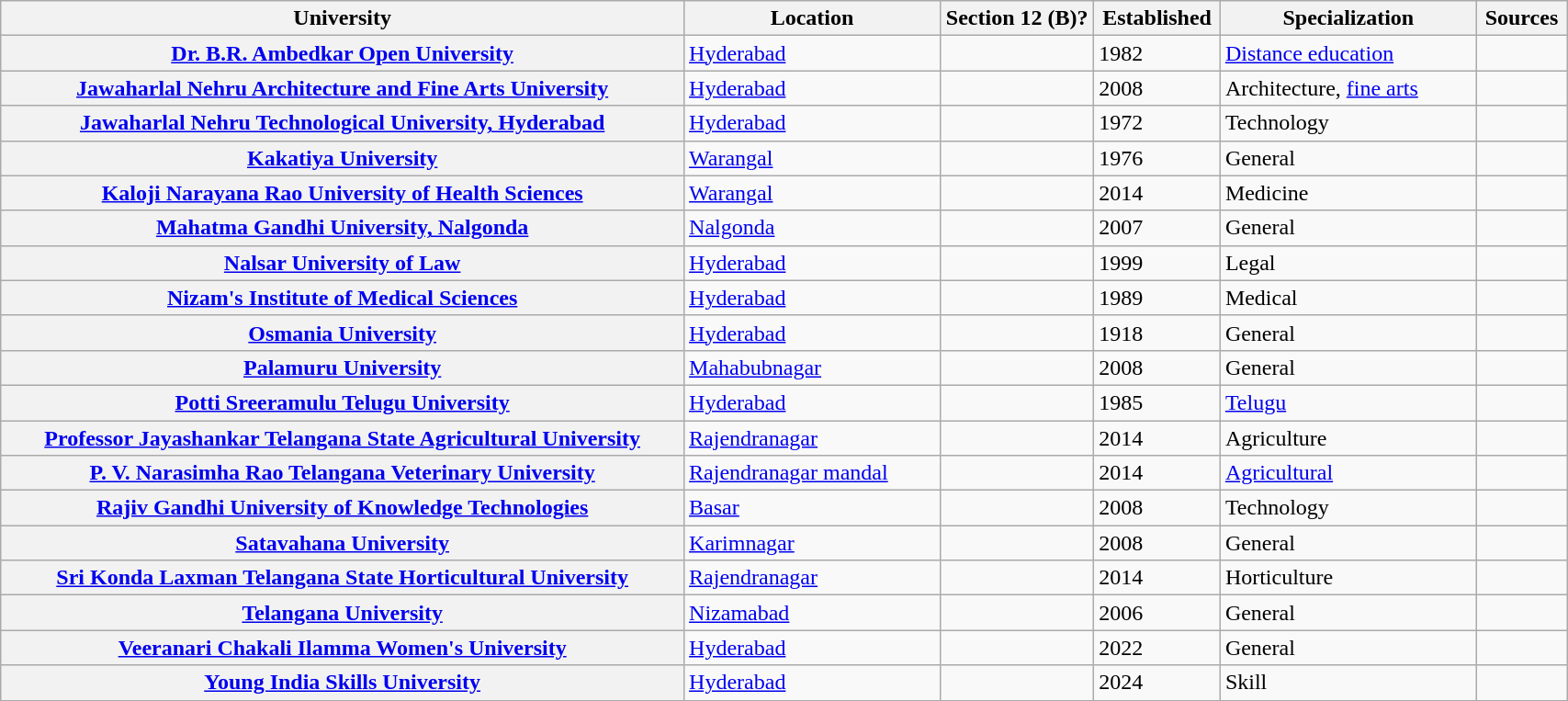<table class="wikitable sortable collapsible plainrowheaders" border="1" style="text-align:left; width:90%">
<tr>
<th scope="col" style="width: 40%;">University</th>
<th scope="col" style="width: 15%;">Location</th>
<th scope="col" style="width: 9%;">Section 12 (B)?</th>
<th scope="col" style="width: 5%;">Established</th>
<th scope="col" style="width: 15%;">Specialization</th>
<th scope="col" style="width: 5%;" class="unsortable">Sources</th>
</tr>
<tr>
<th scope="row"><a href='#'>Dr. B.R. Ambedkar Open University</a></th>
<td><a href='#'>Hyderabad</a></td>
<td></td>
<td>1982</td>
<td><a href='#'>Distance education</a></td>
<td></td>
</tr>
<tr>
<th scope="row"><a href='#'>Jawaharlal Nehru Architecture and Fine Arts University</a></th>
<td><a href='#'>Hyderabad</a></td>
<td></td>
<td>2008</td>
<td>Architecture, <a href='#'>fine arts</a></td>
<td></td>
</tr>
<tr>
<th scope="row"><a href='#'>Jawaharlal Nehru Technological University, Hyderabad</a></th>
<td><a href='#'>Hyderabad</a></td>
<td></td>
<td>1972</td>
<td>Technology</td>
<td></td>
</tr>
<tr>
<th scope="row"><a href='#'>Kakatiya University</a></th>
<td><a href='#'>Warangal</a></td>
<td></td>
<td>1976</td>
<td>General</td>
<td></td>
</tr>
<tr>
<th scope="row"><a href='#'>Kaloji Narayana Rao University of Health Sciences</a></th>
<td><a href='#'>Warangal</a></td>
<td></td>
<td>2014</td>
<td>Medicine</td>
<td></td>
</tr>
<tr>
<th scope="row"><a href='#'>Mahatma Gandhi University, Nalgonda</a></th>
<td><a href='#'>Nalgonda</a></td>
<td></td>
<td>2007</td>
<td>General</td>
<td></td>
</tr>
<tr>
<th scope="row"><a href='#'>Nalsar University of Law</a></th>
<td><a href='#'>Hyderabad</a></td>
<td></td>
<td>1999</td>
<td>Legal</td>
<td></td>
</tr>
<tr>
<th scope="row"><a href='#'>Nizam's Institute of Medical Sciences</a></th>
<td><a href='#'>Hyderabad</a></td>
<td></td>
<td>1989</td>
<td>Medical</td>
<td></td>
</tr>
<tr>
<th scope="row"><a href='#'>Osmania University</a></th>
<td><a href='#'>Hyderabad</a></td>
<td></td>
<td>1918</td>
<td>General</td>
<td></td>
</tr>
<tr>
<th scope="row"><a href='#'>Palamuru University</a></th>
<td><a href='#'>Mahabubnagar</a></td>
<td></td>
<td>2008</td>
<td>General</td>
<td></td>
</tr>
<tr>
<th scope="row"><a href='#'>Potti Sreeramulu Telugu University</a></th>
<td><a href='#'>Hyderabad</a></td>
<td></td>
<td>1985</td>
<td><a href='#'>Telugu</a></td>
<td></td>
</tr>
<tr>
<th scope="row"><a href='#'>Professor Jayashankar Telangana State Agricultural University</a></th>
<td><a href='#'>Rajendranagar</a></td>
<td></td>
<td>2014</td>
<td>Agriculture</td>
<td></td>
</tr>
<tr>
<th scope="row"><a href='#'>P. V. Narasimha Rao Telangana Veterinary University</a></th>
<td><a href='#'>Rajendranagar mandal</a></td>
<td></td>
<td>2014</td>
<td><a href='#'>Agricultural</a></td>
<td></td>
</tr>
<tr>
<th scope="row"><a href='#'>Rajiv Gandhi University of Knowledge Technologies</a></th>
<td><a href='#'>Basar</a></td>
<td></td>
<td>2008</td>
<td>Technology</td>
<td></td>
</tr>
<tr>
<th scope="row"><a href='#'>Satavahana University</a></th>
<td><a href='#'>Karimnagar</a></td>
<td></td>
<td>2008</td>
<td>General</td>
<td></td>
</tr>
<tr>
<th scope="row"><a href='#'>Sri Konda Laxman Telangana State Horticultural University</a></th>
<td><a href='#'>Rajendranagar</a></td>
<td></td>
<td>2014</td>
<td>Horticulture</td>
<td></td>
</tr>
<tr>
<th scope="row"><a href='#'>Telangana University</a></th>
<td><a href='#'>Nizamabad</a></td>
<td></td>
<td>2006</td>
<td>General</td>
<td></td>
</tr>
<tr>
<th scope="row"><a href='#'>Veeranari Chakali Ilamma Women's University</a></th>
<td><a href='#'>Hyderabad</a></td>
<td></td>
<td>2022</td>
<td>General</td>
<td></td>
</tr>
<tr>
<th scope="row"><a href='#'>Young India Skills University</a></th>
<td><a href='#'>Hyderabad</a></td>
<td></td>
<td>2024</td>
<td>Skill</td>
<td></td>
</tr>
<tr>
</tr>
</table>
